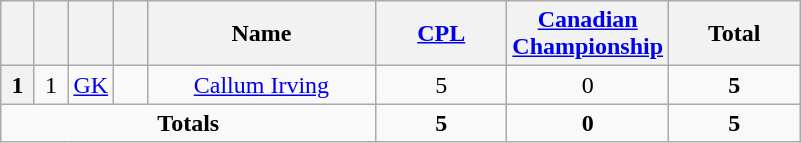<table class="wikitable" style="text-align:center">
<tr>
<th width=15></th>
<th width=15></th>
<th width=15></th>
<th width=15></th>
<th width=145>Name</th>
<th width=80><strong><a href='#'>CPL</a></strong></th>
<th width=80><strong><a href='#'>Canadian Championship</a></strong></th>
<th width=80>Total</th>
</tr>
<tr>
<th>1</th>
<td align=center>1</td>
<td><a href='#'>GK</a></td>
<td></td>
<td><a href='#'>Callum Irving</a></td>
<td>5</td>
<td>0</td>
<td><strong>5</strong></td>
</tr>
<tr>
<td colspan="5"><strong>Totals</strong></td>
<td><strong>5</strong></td>
<td><strong>0</strong></td>
<td><strong>5</strong></td>
</tr>
</table>
